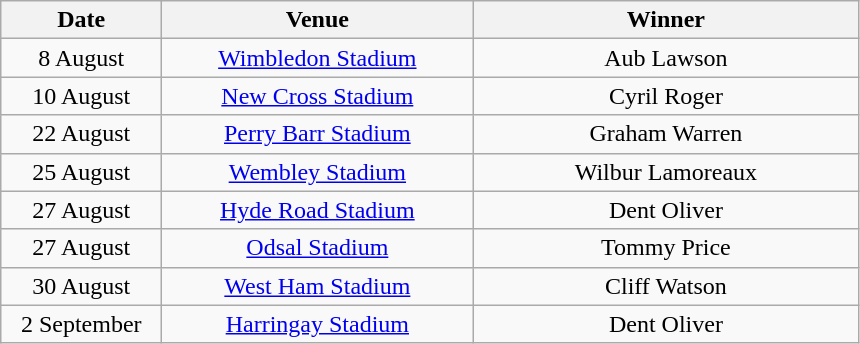<table class="wikitable" style="text-align:center">
<tr>
<th width=100>Date</th>
<th width=200>Venue</th>
<th width=250>Winner</th>
</tr>
<tr>
<td>8 August</td>
<td><a href='#'>Wimbledon Stadium</a></td>
<td>Aub Lawson</td>
</tr>
<tr>
<td>10 August</td>
<td><a href='#'>New Cross Stadium</a></td>
<td>Cyril Roger</td>
</tr>
<tr>
<td>22 August</td>
<td><a href='#'>Perry Barr Stadium</a></td>
<td>Graham Warren</td>
</tr>
<tr>
<td>25 August</td>
<td><a href='#'>Wembley Stadium</a></td>
<td>Wilbur Lamoreaux</td>
</tr>
<tr>
<td>27 August</td>
<td><a href='#'>Hyde Road Stadium</a></td>
<td>Dent Oliver</td>
</tr>
<tr>
<td>27 August</td>
<td><a href='#'>Odsal Stadium</a></td>
<td>Tommy Price</td>
</tr>
<tr>
<td>30 August</td>
<td><a href='#'>West Ham Stadium</a></td>
<td>Cliff Watson</td>
</tr>
<tr>
<td>2 September</td>
<td><a href='#'>Harringay Stadium</a></td>
<td>Dent Oliver</td>
</tr>
</table>
